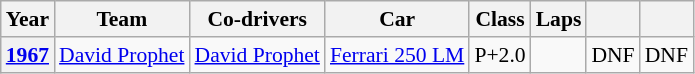<table class="wikitable" style="text-align:center; font-size:90%">
<tr>
<th>Year</th>
<th>Team</th>
<th>Co-drivers</th>
<th>Car</th>
<th>Class</th>
<th>Laps</th>
<th></th>
<th></th>
</tr>
<tr>
<th><a href='#'>1967</a></th>
<td align="left"> <a href='#'>David Prophet</a></td>
<td align="left"> <a href='#'>David Prophet</a></td>
<td align="left"><a href='#'>Ferrari 250 LM</a></td>
<td>P+2.0</td>
<td></td>
<td>DNF</td>
<td>DNF</td>
</tr>
</table>
